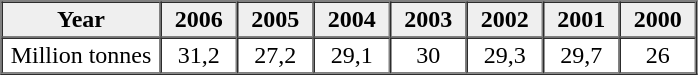<table border=1 align=left cellpadding=2 cellspacing=0 left=style="border-collapse:collapse; border:1px solid gray; font-size:100%; text-align:left; margin-left:30px;">
<tr style="background:#efefef;">
<th width="100">Year</th>
<th width="45">2006</th>
<th width="45">2005</th>
<th width="45">2004</th>
<th width="45">2003</th>
<th width="45">2002</th>
<th width="45">2001</th>
<th width="45">2000</th>
</tr>
<tr>
<td align="center">Million tonnes</td>
<td align="center">31,2</td>
<td align="center">27,2</td>
<td align="center">29,1</td>
<td align="center">30</td>
<td align="center">29,3</td>
<td align="center">29,7</td>
<td align="center">26</td>
</tr>
<tr>
</tr>
</table>
